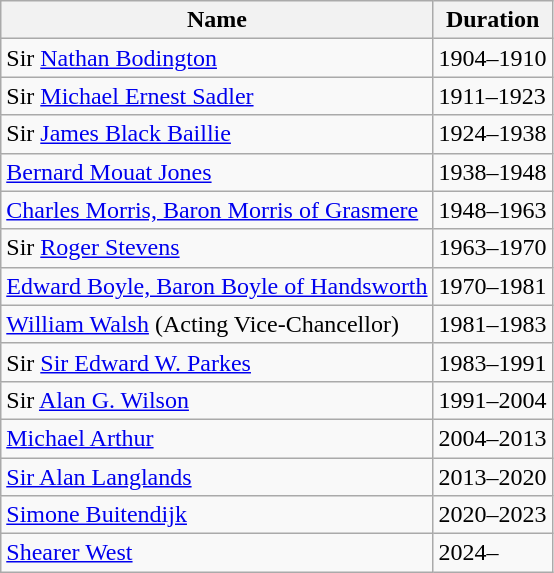<table class="wikitable">
<tr>
<th>Name</th>
<th>Duration</th>
</tr>
<tr>
<td>Sir <a href='#'>Nathan Bodington</a></td>
<td>1904–1910</td>
</tr>
<tr>
<td>Sir <a href='#'>Michael Ernest Sadler</a></td>
<td>1911–1923</td>
</tr>
<tr>
<td>Sir <a href='#'>James Black Baillie</a></td>
<td>1924–1938</td>
</tr>
<tr>
<td><a href='#'>Bernard Mouat Jones</a></td>
<td>1938–1948</td>
</tr>
<tr>
<td><a href='#'>Charles Morris, Baron Morris of Grasmere</a></td>
<td>1948–1963</td>
</tr>
<tr>
<td>Sir <a href='#'>Roger Stevens</a></td>
<td>1963–1970</td>
</tr>
<tr>
<td><a href='#'>Edward Boyle, Baron Boyle of Handsworth</a></td>
<td>1970–1981</td>
</tr>
<tr>
<td><a href='#'>William Walsh</a> (Acting Vice-Chancellor)</td>
<td>1981–1983</td>
</tr>
<tr>
<td>Sir <a href='#'>Sir Edward W. Parkes</a></td>
<td>1983–1991</td>
</tr>
<tr>
<td>Sir <a href='#'>Alan G. Wilson</a></td>
<td>1991–2004</td>
</tr>
<tr>
<td><a href='#'>Michael Arthur</a></td>
<td>2004–2013</td>
</tr>
<tr>
<td><a href='#'>Sir Alan Langlands</a></td>
<td>2013–2020</td>
</tr>
<tr>
<td><a href='#'>Simone Buitendijk</a></td>
<td>2020–2023</td>
</tr>
<tr>
<td><a href='#'>Shearer West</a></td>
<td>2024–</td>
</tr>
</table>
